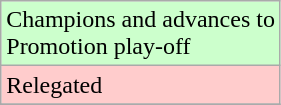<table class="wikitable">
<tr width=10px bgcolor="#ccffcc">
<td>Champions and advances to<br>Promotion play-off</td>
</tr>
<tr width=10px bgcolor="#ffcccc">
<td>Relegated</td>
</tr>
<tr>
</tr>
</table>
